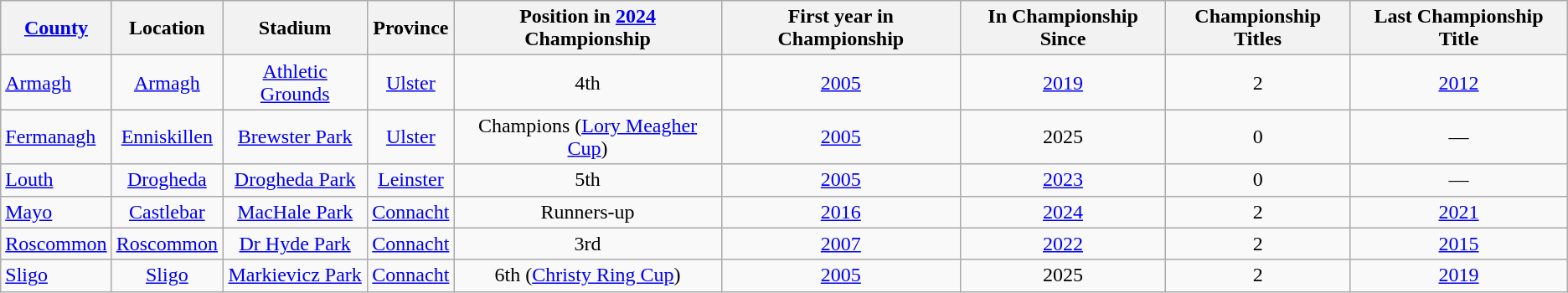<table class="wikitable sortable" style="text-align:center">
<tr>
<th><a href='#'>County</a></th>
<th>Location</th>
<th>Stadium</th>
<th>Province</th>
<th>Position in <a href='#'>2024</a> Championship</th>
<th>First year in Championship</th>
<th>In Championship Since</th>
<th>Championship Titles</th>
<th>Last Championship Title</th>
</tr>
<tr>
<td style="text-align:left"> <a href='#'>Armagh</a></td>
<td><a href='#'>Armagh</a></td>
<td><a href='#'>Athletic Grounds</a></td>
<td><a href='#'>Ulster</a></td>
<td>4th</td>
<td><a href='#'>2005</a></td>
<td><a href='#'>2019</a></td>
<td>2</td>
<td><a href='#'>2012</a></td>
</tr>
<tr>
<td style="text-align:left"> <a href='#'>Fermanagh</a></td>
<td><a href='#'>Enniskillen</a></td>
<td><a href='#'>Brewster Park</a></td>
<td><a href='#'>Ulster</a></td>
<td>Champions (<a href='#'>Lory Meagher Cup</a>)</td>
<td><a href='#'>2005</a></td>
<td>2025</td>
<td>0</td>
<td>—</td>
</tr>
<tr>
<td style="text-align:left"> <a href='#'>Louth</a></td>
<td><a href='#'>Drogheda</a></td>
<td><a href='#'>Drogheda Park</a></td>
<td><a href='#'>Leinster</a></td>
<td>5th</td>
<td><a href='#'>2005</a></td>
<td><a href='#'>2023</a></td>
<td>0</td>
<td>—</td>
</tr>
<tr>
<td style="text-align:left"> <a href='#'>Mayo</a></td>
<td><a href='#'>Castlebar</a></td>
<td><a href='#'>MacHale Park</a></td>
<td><a href='#'>Connacht</a></td>
<td>Runners-up</td>
<td><a href='#'>2016</a></td>
<td><a href='#'>2024</a></td>
<td>2</td>
<td><a href='#'>2021</a></td>
</tr>
<tr>
<td style="text-align:left"> <a href='#'>Roscommon</a></td>
<td><a href='#'>Roscommon</a></td>
<td><a href='#'>Dr Hyde Park</a></td>
<td><a href='#'>Connacht</a></td>
<td>3rd</td>
<td><a href='#'>2007</a></td>
<td><a href='#'>2022</a></td>
<td>2</td>
<td><a href='#'>2015</a></td>
</tr>
<tr>
<td style="text-align:left"> <a href='#'>Sligo</a></td>
<td><a href='#'>Sligo</a></td>
<td><a href='#'>Markievicz Park</a></td>
<td><a href='#'>Connacht</a></td>
<td>6th (<a href='#'>Christy Ring Cup</a>)</td>
<td><a href='#'>2005</a></td>
<td>2025</td>
<td>2</td>
<td><a href='#'>2019</a></td>
</tr>
</table>
